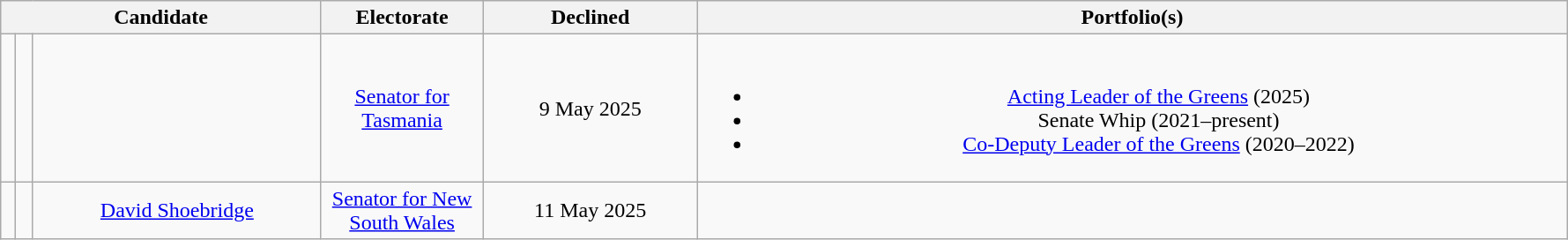<table class="wikitable" style="text-align:center">
<tr>
<th width=235px; colspan=3>Candidate</th>
<th width=115px>Electorate</th>
<th width=155px>Declined</th>
<th width=650px>Portfolio(s)</th>
</tr>
<tr>
<td width="3pt" > </td>
<td></td>
<td></td>
<td><a href='#'>Senator for Tasmania</a></td>
<td>9 May 2025</td>
<td><br><ul><li><a href='#'>Acting Leader of the Greens</a> (2025)</li><li>Senate Whip (2021–present)</li><li><a href='#'>Co-Deputy Leader of the Greens</a> (2020–2022)</li></ul></td>
</tr>
<tr>
<td width="3pt" > </td>
<td></td>
<td><a href='#'>David Shoebridge</a></td>
<td><a href='#'>Senator for New South Wales</a></td>
<td>11 May 2025</td>
<td></td>
</tr>
</table>
